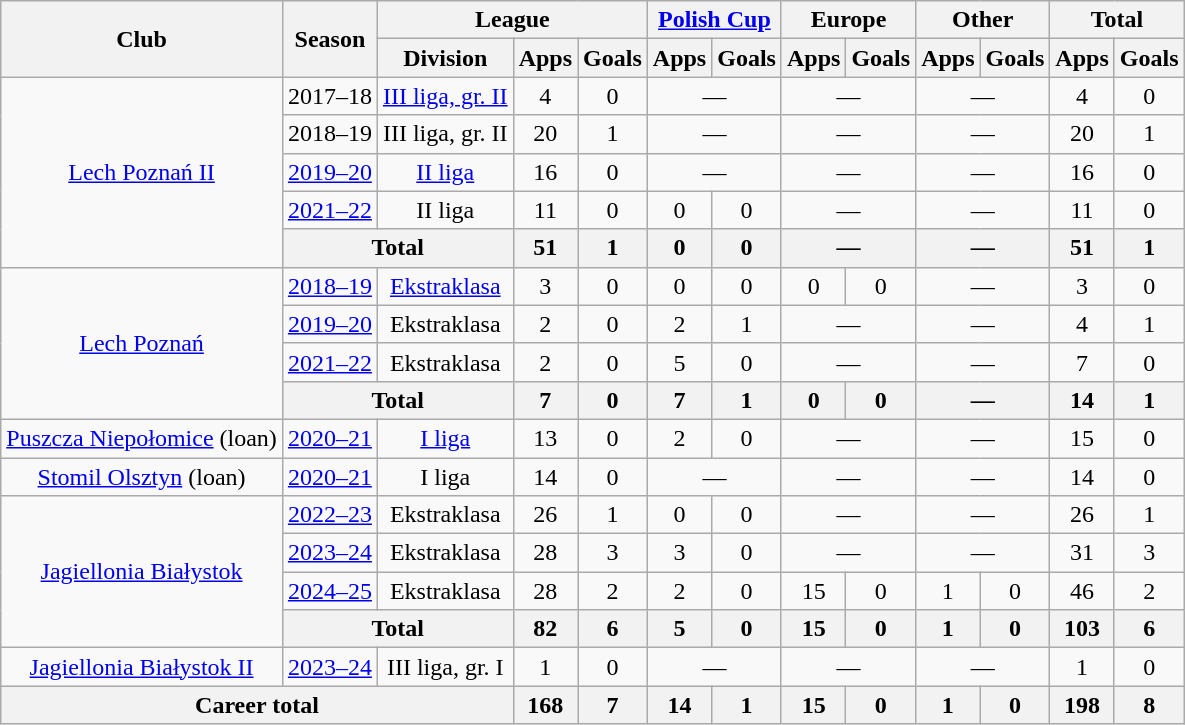<table class="wikitable" style="text-align: center;">
<tr>
<th rowspan="2">Club</th>
<th rowspan="2">Season</th>
<th colspan="3">League</th>
<th colspan="2"><a href='#'>Polish Cup</a></th>
<th colspan="2">Europe</th>
<th colspan="2">Other</th>
<th colspan="2">Total</th>
</tr>
<tr>
<th>Division</th>
<th>Apps</th>
<th>Goals</th>
<th>Apps</th>
<th>Goals</th>
<th>Apps</th>
<th>Goals</th>
<th>Apps</th>
<th>Goals</th>
<th>Apps</th>
<th>Goals</th>
</tr>
<tr>
<td rowspan="5"><a href='#'>Lech Poznań II</a></td>
<td>2017–18</td>
<td><a href='#'>III liga, gr. II</a></td>
<td>4</td>
<td>0</td>
<td colspan="2">—</td>
<td colspan="2">—</td>
<td colspan="2">—</td>
<td>4</td>
<td>0</td>
</tr>
<tr>
<td>2018–19</td>
<td>III liga, gr. II</td>
<td>20</td>
<td>1</td>
<td colspan="2">—</td>
<td colspan="2">—</td>
<td colspan="2">—</td>
<td>20</td>
<td>1</td>
</tr>
<tr>
<td><a href='#'>2019–20</a></td>
<td><a href='#'>II liga</a></td>
<td>16</td>
<td>0</td>
<td colspan="2">—</td>
<td colspan="2">—</td>
<td colspan="2">—</td>
<td>16</td>
<td>0</td>
</tr>
<tr>
<td><a href='#'>2021–22</a></td>
<td>II liga</td>
<td>11</td>
<td>0</td>
<td>0</td>
<td>0</td>
<td colspan="2">—</td>
<td colspan="2">—</td>
<td>11</td>
<td>0</td>
</tr>
<tr>
<th colspan="2">Total</th>
<th>51</th>
<th>1</th>
<th>0</th>
<th>0</th>
<th colspan="2">—</th>
<th colspan="2">—</th>
<th>51</th>
<th>1</th>
</tr>
<tr>
<td rowspan="4"><a href='#'>Lech Poznań</a></td>
<td><a href='#'>2018–19</a></td>
<td><a href='#'>Ekstraklasa</a></td>
<td>3</td>
<td>0</td>
<td>0</td>
<td>0</td>
<td>0</td>
<td>0</td>
<td colspan="2">—</td>
<td>3</td>
<td>0</td>
</tr>
<tr>
<td><a href='#'>2019–20</a></td>
<td>Ekstraklasa</td>
<td>2</td>
<td>0</td>
<td>2</td>
<td>1</td>
<td colspan="2">—</td>
<td colspan="2">—</td>
<td>4</td>
<td>1</td>
</tr>
<tr>
<td><a href='#'>2021–22</a></td>
<td>Ekstraklasa</td>
<td>2</td>
<td>0</td>
<td>5</td>
<td>0</td>
<td colspan="2">—</td>
<td colspan="2">—</td>
<td>7</td>
<td>0</td>
</tr>
<tr>
<th colspan="2">Total</th>
<th>7</th>
<th>0</th>
<th>7</th>
<th>1</th>
<th>0</th>
<th>0</th>
<th colspan="2">—</th>
<th>14</th>
<th>1</th>
</tr>
<tr>
<td><a href='#'>Puszcza Niepołomice</a> (loan)</td>
<td><a href='#'>2020–21</a></td>
<td><a href='#'>I liga</a></td>
<td>13</td>
<td>0</td>
<td>2</td>
<td>0</td>
<td colspan="2">—</td>
<td colspan="2">—</td>
<td>15</td>
<td>0</td>
</tr>
<tr>
<td><a href='#'>Stomil Olsztyn</a> (loan)</td>
<td><a href='#'>2020–21</a></td>
<td>I liga</td>
<td>14</td>
<td>0</td>
<td colspan="2">—</td>
<td colspan="2">—</td>
<td colspan="2">—</td>
<td>14</td>
<td>0</td>
</tr>
<tr>
<td rowspan="4"><a href='#'>Jagiellonia Białystok</a></td>
<td><a href='#'>2022–23</a></td>
<td>Ekstraklasa</td>
<td>26</td>
<td>1</td>
<td>0</td>
<td>0</td>
<td colspan="2">—</td>
<td colspan="2">—</td>
<td>26</td>
<td>1</td>
</tr>
<tr>
<td><a href='#'>2023–24</a></td>
<td>Ekstraklasa</td>
<td>28</td>
<td>3</td>
<td>3</td>
<td>0</td>
<td colspan="2">—</td>
<td colspan="2">—</td>
<td>31</td>
<td>3</td>
</tr>
<tr>
<td><a href='#'>2024–25</a></td>
<td>Ekstraklasa</td>
<td>28</td>
<td>2</td>
<td>2</td>
<td>0</td>
<td>15</td>
<td>0</td>
<td>1</td>
<td>0</td>
<td>46</td>
<td>2</td>
</tr>
<tr>
<th colspan="2">Total</th>
<th>82</th>
<th>6</th>
<th>5</th>
<th>0</th>
<th>15</th>
<th>0</th>
<th>1</th>
<th>0</th>
<th>103</th>
<th>6</th>
</tr>
<tr>
<td><a href='#'>Jagiellonia Białystok II</a></td>
<td><a href='#'>2023–24</a></td>
<td>III liga, gr. I</td>
<td>1</td>
<td>0</td>
<td colspan="2">—</td>
<td colspan="2">—</td>
<td colspan="2">—</td>
<td>1</td>
<td>0</td>
</tr>
<tr>
<th colspan="3">Career total</th>
<th>168</th>
<th>7</th>
<th>14</th>
<th>1</th>
<th>15</th>
<th>0</th>
<th>1</th>
<th>0</th>
<th>198</th>
<th>8</th>
</tr>
</table>
